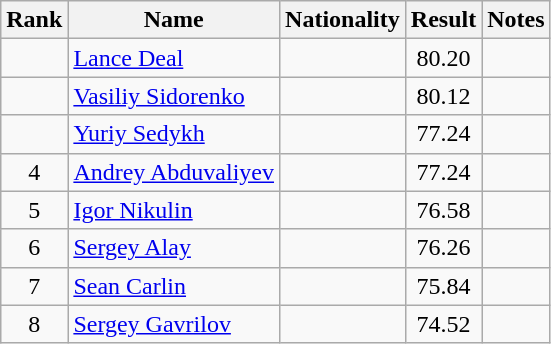<table class="wikitable sortable" style="text-align:center">
<tr>
<th>Rank</th>
<th>Name</th>
<th>Nationality</th>
<th>Result</th>
<th>Notes</th>
</tr>
<tr>
<td></td>
<td align=left><a href='#'>Lance Deal</a></td>
<td align=left></td>
<td>80.20</td>
<td></td>
</tr>
<tr>
<td></td>
<td align=left><a href='#'>Vasiliy Sidorenko</a></td>
<td align=left></td>
<td>80.12</td>
<td></td>
</tr>
<tr>
<td></td>
<td align=left><a href='#'>Yuriy Sedykh</a></td>
<td align=left></td>
<td>77.24</td>
<td></td>
</tr>
<tr>
<td>4</td>
<td align=left><a href='#'>Andrey Abduvaliyev</a></td>
<td align=left></td>
<td>77.24</td>
<td></td>
</tr>
<tr>
<td>5</td>
<td align=left><a href='#'>Igor Nikulin</a></td>
<td align=left></td>
<td>76.58</td>
<td></td>
</tr>
<tr>
<td>6</td>
<td align=left><a href='#'>Sergey Alay</a></td>
<td align=left></td>
<td>76.26</td>
<td></td>
</tr>
<tr>
<td>7</td>
<td align=left><a href='#'>Sean Carlin</a></td>
<td align=left></td>
<td>75.84</td>
<td></td>
</tr>
<tr>
<td>8</td>
<td align=left><a href='#'>Sergey Gavrilov</a></td>
<td align=left></td>
<td>74.52</td>
<td></td>
</tr>
</table>
